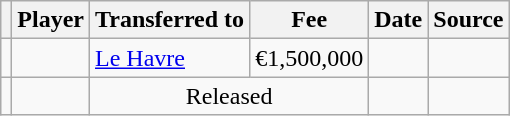<table class="wikitable plainrowheaders sortable">
<tr>
<th></th>
<th scope="col">Player</th>
<th>Transferred to</th>
<th style="width: 65px;">Fee</th>
<th scope="col">Date</th>
<th scope="col">Source</th>
</tr>
<tr>
<td align="center"></td>
<td></td>
<td> <a href='#'>Le Havre</a></td>
<td>€1,500,000</td>
<td></td>
<td></td>
</tr>
<tr>
<td align=center></td>
<td></td>
<td colspan="2" style="text-align: center;">Released</td>
<td></td>
<td></td>
</tr>
</table>
